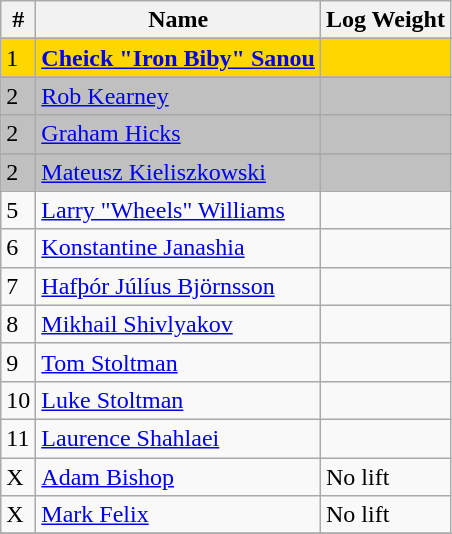<table class="wikitable" style="display: inline-table">
<tr>
<th>#</th>
<th>Name</th>
<th>Log Weight</th>
</tr>
<tr>
</tr>
<tr style="background:gold;">
<td>1</td>
<td> <strong><a href='#'>Cheick "Iron Biby" Sanou</a></strong></td>
<td></td>
</tr>
<tr>
</tr>
<tr style="background:silver;">
<td>2</td>
<td> <a href='#'>Rob Kearney</a></td>
<td></td>
</tr>
<tr>
</tr>
<tr style="background:silver;">
<td>2</td>
<td> <a href='#'>Graham Hicks</a></td>
<td></td>
</tr>
<tr>
</tr>
<tr style="background:silver;">
<td>2</td>
<td> <a href='#'>Mateusz Kieliszkowski</a></td>
<td></td>
</tr>
<tr>
<td>5</td>
<td> <a href='#'>Larry "Wheels" Williams</a></td>
<td></td>
</tr>
<tr>
<td>6</td>
<td> <a href='#'>Konstantine Janashia</a></td>
<td></td>
</tr>
<tr>
<td>7</td>
<td> <a href='#'>Hafþór Júlíus Björnsson</a></td>
<td></td>
</tr>
<tr>
<td>8</td>
<td> <a href='#'>Mikhail Shivlyakov</a></td>
<td></td>
</tr>
<tr>
<td>9</td>
<td> <a href='#'>Tom Stoltman</a></td>
<td></td>
</tr>
<tr>
<td>10</td>
<td> <a href='#'>Luke Stoltman</a></td>
<td></td>
</tr>
<tr>
<td>11</td>
<td> <a href='#'>Laurence Shahlaei</a></td>
<td></td>
</tr>
<tr>
<td>X</td>
<td> <a href='#'>Adam Bishop</a></td>
<td>No lift</td>
</tr>
<tr>
<td>X</td>
<td> <a href='#'>Mark Felix</a></td>
<td>No lift</td>
</tr>
<tr>
</tr>
</table>
